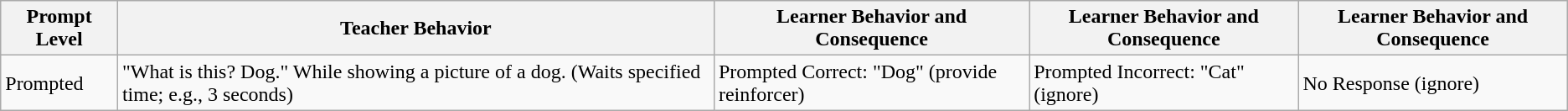<table class="wikitable">
<tr>
<th>Prompt Level</th>
<th>Teacher Behavior</th>
<th>Learner Behavior and Consequence</th>
<th>Learner Behavior and Consequence</th>
<th>Learner Behavior and Consequence</th>
</tr>
<tr>
<td>Prompted</td>
<td>"What is this? Dog." While showing a picture of a dog. (Waits specified time; e.g., 3 seconds)</td>
<td>Prompted Correct: "Dog" (provide reinforcer)</td>
<td>Prompted Incorrect: "Cat" (ignore)</td>
<td>No Response (ignore)</td>
</tr>
</table>
